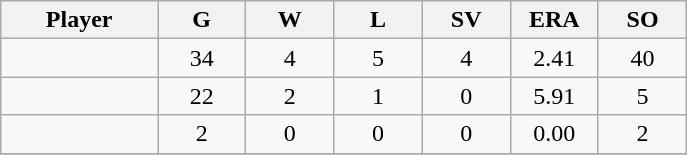<table class="wikitable sortable">
<tr>
<th bgcolor="#DDDDFF" width="16%">Player</th>
<th bgcolor="#DDDDFF" width="9%">G</th>
<th bgcolor="#DDDDFF" width="9%">W</th>
<th bgcolor="#DDDDFF" width="9%">L</th>
<th bgcolor="#DDDDFF" width="9%">SV</th>
<th bgcolor="#DDDDFF" width="9%">ERA</th>
<th bgcolor="#DDDDFF" width="9%">SO</th>
</tr>
<tr align="center">
<td></td>
<td>34</td>
<td>4</td>
<td>5</td>
<td>4</td>
<td>2.41</td>
<td>40</td>
</tr>
<tr align="center">
<td></td>
<td>22</td>
<td>2</td>
<td>1</td>
<td>0</td>
<td>5.91</td>
<td>5</td>
</tr>
<tr align="center">
<td></td>
<td>2</td>
<td>0</td>
<td>0</td>
<td>0</td>
<td>0.00</td>
<td>2</td>
</tr>
<tr align="center">
</tr>
</table>
